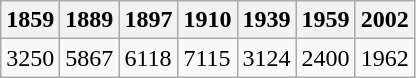<table class="wikitable" border="1">
<tr>
<th>1859</th>
<th>1889</th>
<th>1897</th>
<th>1910</th>
<th>1939</th>
<th>1959</th>
<th>2002</th>
</tr>
<tr>
<td>3250</td>
<td>5867</td>
<td>6118</td>
<td>7115</td>
<td>3124</td>
<td>2400</td>
<td>1962</td>
</tr>
</table>
